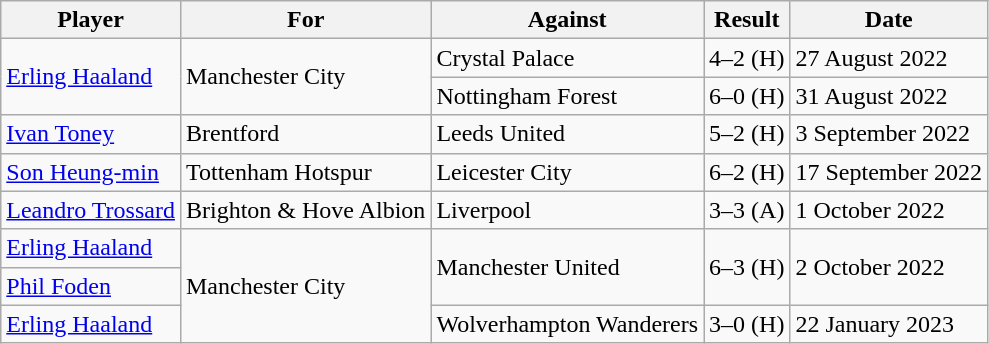<table class="wikitable">
<tr>
<th>Player</th>
<th>For</th>
<th>Against</th>
<th>Result</th>
<th>Date</th>
</tr>
<tr>
<td rowspan="2"> <a href='#'>Erling Haaland</a></td>
<td rowspan="2">Manchester City</td>
<td>Crystal Palace</td>
<td>4–2 (H)</td>
<td>27 August 2022</td>
</tr>
<tr>
<td>Nottingham Forest</td>
<td>6–0 (H)</td>
<td>31 August 2022</td>
</tr>
<tr>
<td> <a href='#'>Ivan Toney</a></td>
<td>Brentford</td>
<td>Leeds United</td>
<td>5–2 (H)</td>
<td>3 September 2022</td>
</tr>
<tr>
<td> <a href='#'>Son Heung-min</a></td>
<td>Tottenham Hotspur</td>
<td>Leicester City</td>
<td>6–2 (H)</td>
<td>17 September 2022</td>
</tr>
<tr>
<td> <a href='#'>Leandro Trossard</a></td>
<td>Brighton & Hove Albion</td>
<td>Liverpool</td>
<td>3–3 (A)</td>
<td>1 October 2022</td>
</tr>
<tr>
<td> <a href='#'>Erling Haaland</a></td>
<td rowspan="3">Manchester City</td>
<td rowspan="2">Manchester United</td>
<td rowspan="2">6–3 (H)</td>
<td rowspan="2">2 October 2022</td>
</tr>
<tr>
<td> <a href='#'>Phil Foden</a></td>
</tr>
<tr>
<td> <a href='#'>Erling Haaland</a></td>
<td>Wolverhampton Wanderers</td>
<td>3–0 (H)</td>
<td>22 January 2023</td>
</tr>
</table>
